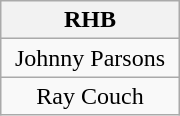<table class="wikitable" width="120px">
<tr>
<th>RHB</th>
</tr>
<tr>
<td align="center">Johnny Parsons</td>
</tr>
<tr>
<td align="center">Ray Couch</td>
</tr>
</table>
